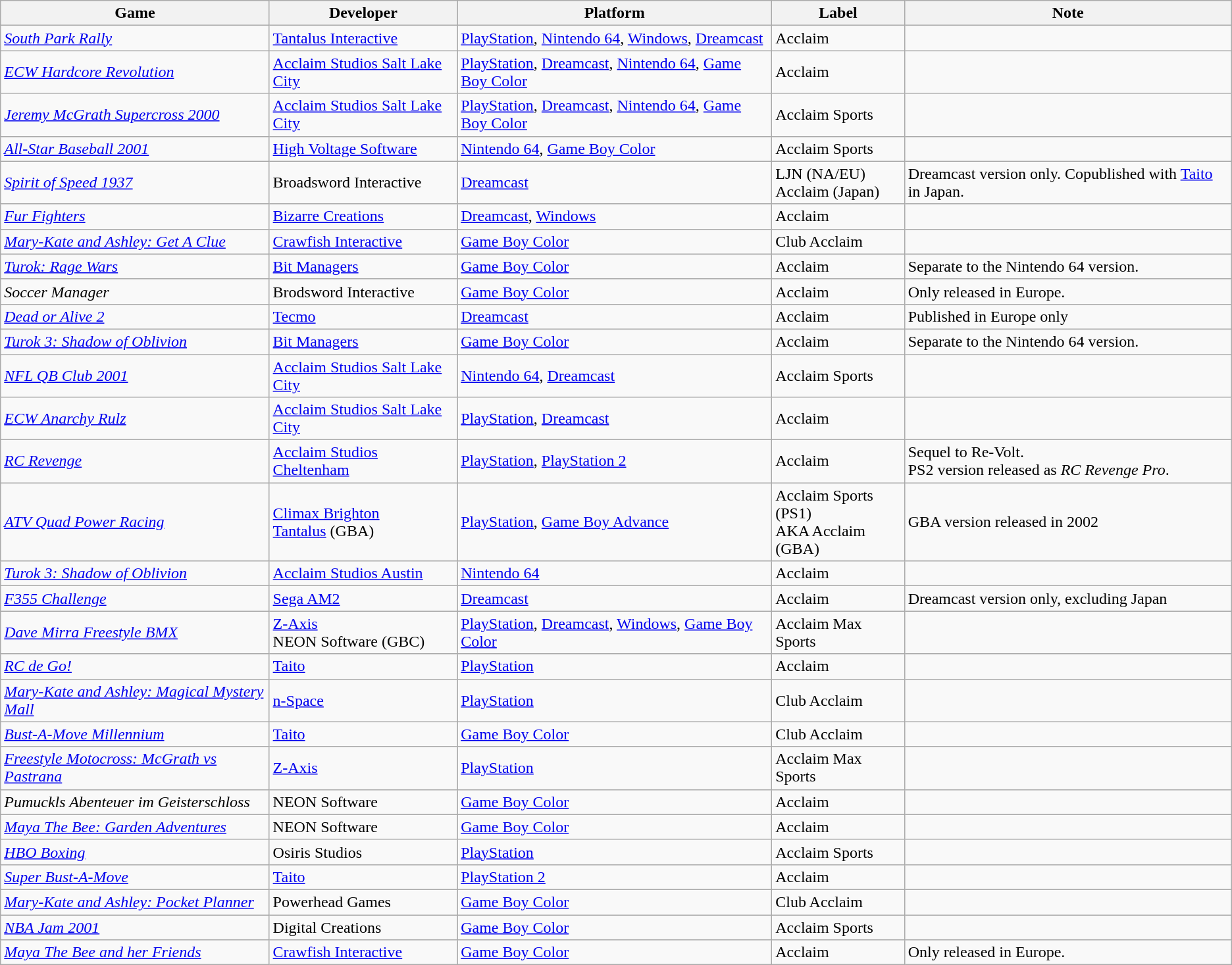<table class="wikitable sortable">
<tr>
<th>Game</th>
<th>Developer</th>
<th>Platform</th>
<th>Label</th>
<th>Note</th>
</tr>
<tr>
<td><em><a href='#'>South Park Rally</a></em></td>
<td><a href='#'>Tantalus Interactive</a></td>
<td><a href='#'>PlayStation</a>, <a href='#'>Nintendo 64</a>, <a href='#'>Windows</a>, <a href='#'>Dreamcast</a></td>
<td>Acclaim</td>
<td></td>
</tr>
<tr>
<td><em><a href='#'>ECW Hardcore Revolution</a></em></td>
<td><a href='#'>Acclaim Studios Salt Lake City</a></td>
<td><a href='#'>PlayStation</a>, <a href='#'>Dreamcast</a>, <a href='#'>Nintendo 64</a>, <a href='#'>Game Boy Color</a></td>
<td>Acclaim</td>
<td></td>
</tr>
<tr>
<td><em><a href='#'>Jeremy McGrath Supercross 2000</a></em></td>
<td><a href='#'>Acclaim Studios Salt Lake City</a></td>
<td><a href='#'>PlayStation</a>, <a href='#'>Dreamcast</a>, <a href='#'>Nintendo 64</a>, <a href='#'>Game Boy Color</a></td>
<td>Acclaim Sports</td>
<td></td>
</tr>
<tr>
<td><em><a href='#'>All-Star Baseball 2001</a></em></td>
<td><a href='#'>High Voltage Software</a></td>
<td><a href='#'>Nintendo 64</a>, <a href='#'>Game Boy Color</a></td>
<td>Acclaim Sports</td>
<td></td>
</tr>
<tr>
<td><em><a href='#'>Spirit of Speed 1937</a></em></td>
<td>Broadsword Interactive</td>
<td><a href='#'>Dreamcast</a></td>
<td>LJN (NA/EU)<br>Acclaim (Japan)</td>
<td>Dreamcast version only. Copublished with <a href='#'>Taito</a> in Japan.</td>
</tr>
<tr>
<td><em><a href='#'>Fur Fighters</a></em></td>
<td><a href='#'>Bizarre Creations</a></td>
<td><a href='#'>Dreamcast</a>, <a href='#'>Windows</a></td>
<td>Acclaim</td>
<td></td>
</tr>
<tr>
<td><em><a href='#'>Mary-Kate and Ashley: Get A Clue</a></em></td>
<td><a href='#'>Crawfish Interactive</a></td>
<td><a href='#'>Game Boy Color</a></td>
<td>Club Acclaim</td>
<td></td>
</tr>
<tr>
<td><em><a href='#'>Turok: Rage Wars</a></em></td>
<td><a href='#'>Bit Managers</a></td>
<td><a href='#'>Game Boy Color</a></td>
<td>Acclaim</td>
<td>Separate to the Nintendo 64 version.</td>
</tr>
<tr>
<td><em>Soccer Manager</em></td>
<td>Brodsword Interactive</td>
<td><a href='#'>Game Boy Color</a></td>
<td>Acclaim</td>
<td>Only released in Europe.</td>
</tr>
<tr>
<td><em><a href='#'>Dead or Alive 2</a></em></td>
<td><a href='#'>Tecmo</a></td>
<td><a href='#'>Dreamcast</a></td>
<td>Acclaim</td>
<td>Published in Europe only</td>
</tr>
<tr>
<td><em><a href='#'>Turok 3: Shadow of Oblivion</a></em></td>
<td><a href='#'>Bit Managers</a></td>
<td><a href='#'>Game Boy Color</a></td>
<td>Acclaim</td>
<td>Separate to the Nintendo 64 version.</td>
</tr>
<tr>
<td><em><a href='#'>NFL QB Club 2001</a></em></td>
<td><a href='#'>Acclaim Studios Salt Lake City</a></td>
<td><a href='#'>Nintendo 64</a>, <a href='#'>Dreamcast</a></td>
<td>Acclaim Sports</td>
<td></td>
</tr>
<tr>
<td><em><a href='#'>ECW Anarchy Rulz</a></em></td>
<td><a href='#'>Acclaim Studios Salt Lake City</a></td>
<td><a href='#'>PlayStation</a>, <a href='#'>Dreamcast</a></td>
<td>Acclaim</td>
<td></td>
</tr>
<tr>
<td><em><a href='#'>RC Revenge</a></em></td>
<td><a href='#'>Acclaim Studios Cheltenham</a></td>
<td><a href='#'>PlayStation</a>, <a href='#'>PlayStation 2</a></td>
<td>Acclaim</td>
<td>Sequel to Re-Volt.<br>PS2 version released as <em>RC Revenge Pro</em>.</td>
</tr>
<tr>
<td><em><a href='#'>ATV Quad Power Racing</a></em></td>
<td><a href='#'>Climax Brighton</a><br><a href='#'>Tantalus</a> (GBA)</td>
<td><a href='#'>PlayStation</a>, <a href='#'>Game Boy Advance</a></td>
<td>Acclaim Sports (PS1)<br>AKA Acclaim (GBA)</td>
<td>GBA version released in 2002</td>
</tr>
<tr>
<td><em><a href='#'>Turok 3: Shadow of Oblivion</a></em></td>
<td><a href='#'>Acclaim Studios Austin</a></td>
<td><a href='#'>Nintendo 64</a></td>
<td>Acclaim</td>
<td></td>
</tr>
<tr>
<td><em><a href='#'>F355 Challenge</a></em></td>
<td><a href='#'>Sega AM2</a></td>
<td><a href='#'>Dreamcast</a></td>
<td>Acclaim</td>
<td>Dreamcast version only, excluding Japan</td>
</tr>
<tr>
<td><em><a href='#'>Dave Mirra Freestyle BMX</a></em></td>
<td><a href='#'>Z-Axis</a><br> NEON Software (GBC)</td>
<td><a href='#'>PlayStation</a>, <a href='#'>Dreamcast</a>, <a href='#'>Windows</a>, <a href='#'>Game Boy Color</a></td>
<td>Acclaim Max Sports</td>
<td></td>
</tr>
<tr>
<td><em><a href='#'>RC de Go!</a></em></td>
<td><a href='#'>Taito</a></td>
<td><a href='#'>PlayStation</a></td>
<td>Acclaim</td>
<td></td>
</tr>
<tr>
<td><em><a href='#'>Mary-Kate and Ashley: Magical Mystery Mall</a></em></td>
<td><a href='#'>n-Space</a></td>
<td><a href='#'>PlayStation</a></td>
<td>Club Acclaim</td>
<td></td>
</tr>
<tr>
<td><em><a href='#'>Bust-A-Move Millennium</a></em></td>
<td><a href='#'>Taito</a></td>
<td><a href='#'>Game Boy Color</a></td>
<td>Club Acclaim</td>
<td></td>
</tr>
<tr>
<td><em><a href='#'>Freestyle Motocross: McGrath vs Pastrana</a></em></td>
<td><a href='#'>Z-Axis</a></td>
<td><a href='#'>PlayStation</a></td>
<td>Acclaim Max Sports</td>
<td></td>
</tr>
<tr>
<td><em>Pumuckls Abenteuer im Geisterschloss</em></td>
<td>NEON Software</td>
<td><a href='#'>Game Boy Color</a></td>
<td>Acclaim</td>
<td></td>
</tr>
<tr>
<td><em><a href='#'>Maya The Bee: Garden Adventures</a></em></td>
<td>NEON Software</td>
<td><a href='#'>Game Boy Color</a></td>
<td>Acclaim</td>
<td></td>
</tr>
<tr>
<td><em><a href='#'>HBO Boxing</a></em></td>
<td>Osiris Studios</td>
<td><a href='#'>PlayStation</a></td>
<td>Acclaim Sports</td>
<td></td>
</tr>
<tr>
<td><em><a href='#'>Super Bust-A-Move</a></em></td>
<td><a href='#'>Taito</a></td>
<td><a href='#'>PlayStation 2</a></td>
<td>Acclaim</td>
<td></td>
</tr>
<tr>
<td><em><a href='#'>Mary-Kate and Ashley: Pocket Planner</a></em></td>
<td>Powerhead Games</td>
<td><a href='#'>Game Boy Color</a></td>
<td>Club Acclaim</td>
<td></td>
</tr>
<tr>
<td><em><a href='#'>NBA Jam 2001</a></em></td>
<td>Digital Creations</td>
<td><a href='#'>Game Boy Color</a></td>
<td>Acclaim Sports</td>
<td></td>
</tr>
<tr>
<td><em><a href='#'>Maya The Bee and her Friends</a></em></td>
<td><a href='#'>Crawfish Interactive</a></td>
<td><a href='#'>Game Boy Color</a></td>
<td>Acclaim</td>
<td>Only released in Europe.</td>
</tr>
</table>
